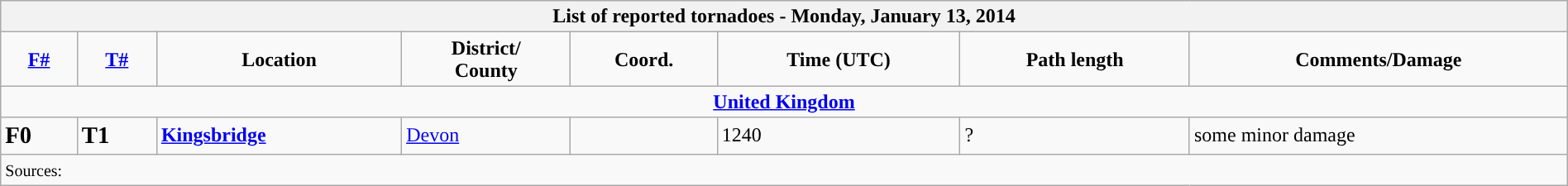<table class="wikitable collapsible" width="100%">
<tr>
<th colspan="8">List of reported tornadoes - Monday, January 13, 2014</th>
</tr>
<tr>
<td style="text-align: center;"><strong><a href='#'>F#</a></strong></td>
<td style="text-align: center;"><strong><a href='#'>T#</a></strong></td>
<td style="text-align: center;"><strong>Location</strong></td>
<td style="text-align: center;"><strong>District/<br>County</strong></td>
<td style="text-align: center;"><strong>Coord.</strong></td>
<td style="text-align: center;"><strong>Time (UTC)</strong></td>
<td style="text-align: center;"><strong>Path length</strong></td>
<td style="text-align: center;"><strong>Comments/Damage</strong></td>
</tr>
<tr>
<td colspan="8" align=center><strong><a href='#'>United Kingdom</a></strong></td>
</tr>
<tr>
<td><big><strong>F0</strong></big></td>
<td><big><strong>T1</strong></big></td>
<td><strong><a href='#'>Kingsbridge</a></strong></td>
<td><a href='#'>Devon</a></td>
<td></td>
<td>1240</td>
<td>?</td>
<td>some minor damage</td>
</tr>
<tr>
<td colspan="8"><small>Sources:</small></td>
</tr>
</table>
